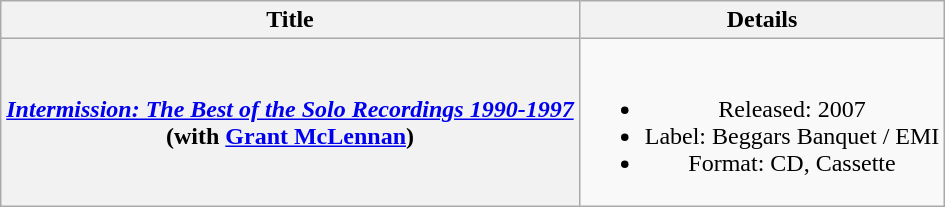<table class="wikitable plainrowheaders" style="text-align:center;" border="1">
<tr>
<th scope="col" rowspan="1">Title</th>
<th scope="col" rowspan="1">Details</th>
</tr>
<tr>
<th scope="row"><em><a href='#'>Intermission: The Best of the Solo Recordings 1990-1997</a></em> <br> (with <a href='#'>Grant McLennan</a>)</th>
<td><br><ul><li>Released: 2007</li><li>Label: Beggars Banquet / EMI</li><li>Format: CD, Cassette</li></ul></td>
</tr>
</table>
